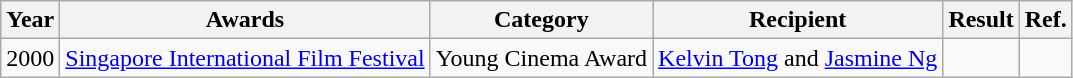<table class="wikitable sortable">
<tr>
<th>Year</th>
<th>Awards</th>
<th>Category</th>
<th>Recipient</th>
<th>Result</th>
<th class="unsortable">Ref.</th>
</tr>
<tr>
<td>2000</td>
<td><a href='#'>Singapore International Film Festival</a></td>
<td>Young Cinema Award</td>
<td><a href='#'>Kelvin Tong</a> and <a href='#'>Jasmine Ng</a></td>
<td></td>
<td></td>
</tr>
</table>
